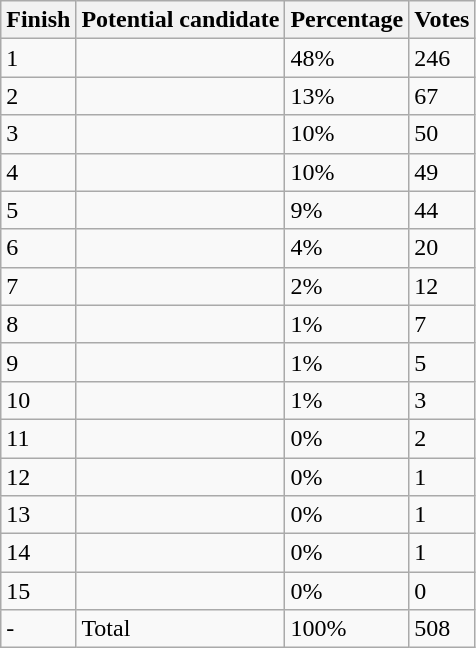<table class="wikitable sortable">
<tr>
<th>Finish</th>
<th>Potential candidate</th>
<th>Percentage</th>
<th>Votes</th>
</tr>
<tr>
<td>1</td>
<td></td>
<td>48%</td>
<td>246</td>
</tr>
<tr>
<td>2</td>
<td></td>
<td>13%</td>
<td>67</td>
</tr>
<tr>
<td>3</td>
<td></td>
<td>10%</td>
<td>50</td>
</tr>
<tr>
<td>4</td>
<td></td>
<td>10%</td>
<td>49</td>
</tr>
<tr>
<td>5</td>
<td></td>
<td>9%</td>
<td>44</td>
</tr>
<tr>
<td>6</td>
<td></td>
<td>4%</td>
<td>20</td>
</tr>
<tr>
<td>7</td>
<td></td>
<td>2%</td>
<td>12</td>
</tr>
<tr>
<td>8</td>
<td></td>
<td>1%</td>
<td>7</td>
</tr>
<tr>
<td>9</td>
<td></td>
<td>1%</td>
<td>5</td>
</tr>
<tr>
<td>10</td>
<td></td>
<td>1%</td>
<td>3</td>
</tr>
<tr>
<td>11</td>
<td></td>
<td>0%</td>
<td>2</td>
</tr>
<tr>
<td>12</td>
<td></td>
<td>0%</td>
<td>1</td>
</tr>
<tr>
<td>13</td>
<td></td>
<td>0%</td>
<td>1</td>
</tr>
<tr>
<td>14</td>
<td></td>
<td>0%</td>
<td>1</td>
</tr>
<tr>
<td>15</td>
<td></td>
<td>0%</td>
<td>0</td>
</tr>
<tr>
<td>-</td>
<td>Total</td>
<td>100%</td>
<td>508</td>
</tr>
</table>
